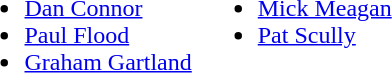<table>
<tr style="vertical-align:top">
<td><br><ul><li> <a href='#'>Dan Connor</a></li><li> <a href='#'>Paul Flood</a></li><li> <a href='#'>Graham Gartland</a></li></ul></td>
<td><br><ul><li> <a href='#'>Mick Meagan</a></li><li> <a href='#'>Pat Scully</a></li></ul></td>
</tr>
</table>
